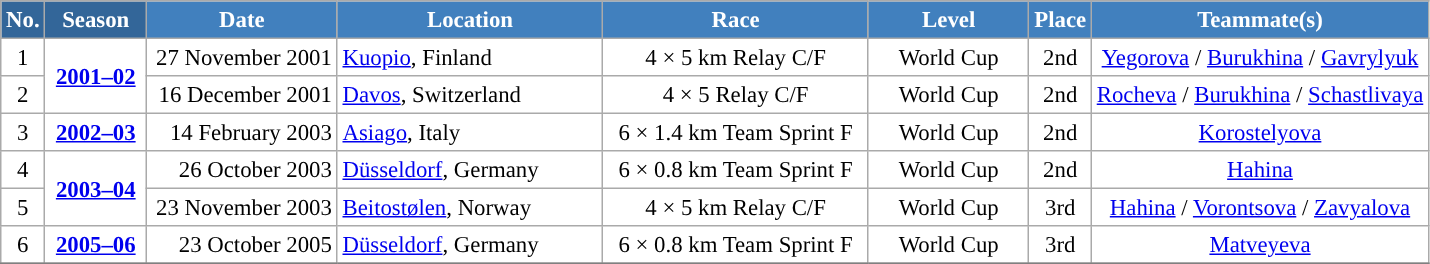<table class="wikitable sortable" style="font-size:95%; text-align:center; border:grey solid 1px; border-collapse:collapse; background:#ffffff;">
<tr style="background:#efefef;">
<th style="background-color:#369; color:white;">No.</th>
<th style="background-color:#369; color:white;">Season</th>
<th style="background-color:#4180be; color:white; width:120px;">Date</th>
<th style="background-color:#4180be; color:white; width:170px;">Location</th>
<th style="background-color:#4180be; color:white; width:170px;">Race</th>
<th style="background-color:#4180be; color:white; width:100px;">Level</th>
<th style="background-color:#4180be; color:white;">Place</th>
<th style="background-color:#4180be; color:white;">Teammate(s)</th>
</tr>
<tr>
<td align=center>1</td>
<td rowspan=2 align=center><strong> <a href='#'>2001–02</a> </strong></td>
<td align=right>27 November 2001</td>
<td align=left> <a href='#'>Kuopio</a>, Finland</td>
<td>4 × 5 km Relay C/F</td>
<td>World Cup</td>
<td>2nd</td>
<td><a href='#'>Yegorova</a> / <a href='#'>Burukhina</a> / <a href='#'>Gavrylyuk</a></td>
</tr>
<tr>
<td align=center>2</td>
<td align=right>16 December 2001</td>
<td align=left> <a href='#'>Davos</a>, Switzerland</td>
<td>4 × 5 Relay C/F</td>
<td>World Cup</td>
<td>2nd</td>
<td><a href='#'>Rocheva</a> / <a href='#'>Burukhina</a> / <a href='#'>Schastlivaya</a></td>
</tr>
<tr>
<td align=center>3</td>
<td rowspan=1 align=center><strong> <a href='#'>2002–03</a> </strong></td>
<td align=right>14 February 2003</td>
<td align=left> <a href='#'>Asiago</a>, Italy</td>
<td>6 × 1.4 km Team Sprint F</td>
<td>World Cup</td>
<td>2nd</td>
<td><a href='#'>Korostelyova</a></td>
</tr>
<tr>
<td align=center>4</td>
<td rowspan=2 align=center><strong> <a href='#'>2003–04</a> </strong></td>
<td align=right>26 October 2003</td>
<td align=left> <a href='#'>Düsseldorf</a>, Germany</td>
<td>6 × 0.8 km Team Sprint F</td>
<td>World Cup</td>
<td>2nd</td>
<td><a href='#'>Hahina</a></td>
</tr>
<tr>
<td align=center>5</td>
<td align=right>23 November 2003</td>
<td align=left> <a href='#'>Beitostølen</a>, Norway</td>
<td>4 × 5 km Relay C/F</td>
<td>World Cup</td>
<td>3rd</td>
<td><a href='#'>Hahina</a> / <a href='#'>Vorontsova</a> / <a href='#'>Zavyalova</a></td>
</tr>
<tr>
<td align=center>6</td>
<td rowspan=1 align=center><strong> <a href='#'>2005–06</a> </strong></td>
<td align=right>23 October 2005</td>
<td align=left> <a href='#'>Düsseldorf</a>, Germany</td>
<td>6 × 0.8 km Team Sprint F</td>
<td>World Cup</td>
<td>3rd</td>
<td><a href='#'>Matveyeva</a></td>
</tr>
<tr>
</tr>
</table>
